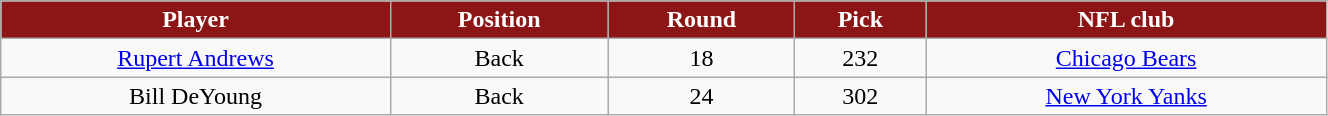<table class="wikitable" width="70%">
<tr align="center"  style="background: #8C1515;color:#FFFFFF;">
<td><strong>Player</strong></td>
<td><strong>Position</strong></td>
<td><strong>Round</strong></td>
<td><strong>Pick</strong></td>
<td><strong>NFL club</strong></td>
</tr>
<tr align="center" bgcolor="">
<td><a href='#'>Rupert Andrews</a></td>
<td>Back</td>
<td>18</td>
<td>232</td>
<td><a href='#'>Chicago Bears</a></td>
</tr>
<tr align="center" bgcolor="">
<td>Bill DeYoung</td>
<td>Back</td>
<td>24</td>
<td>302</td>
<td><a href='#'>New York Yanks</a></td>
</tr>
</table>
